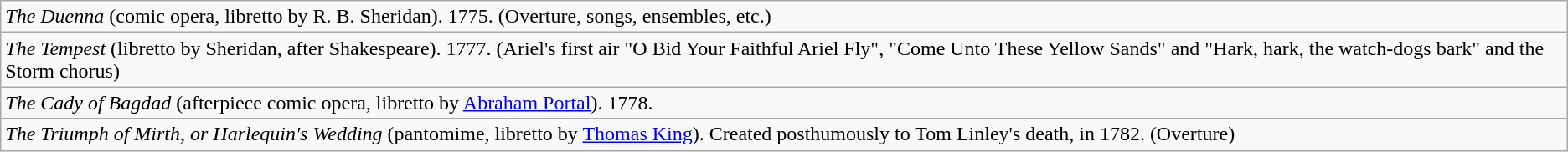<table class="wikitable">
<tr>
<td><em>The Duenna</em> (comic opera, libretto by R. B. Sheridan). 1775. (Overture, songs, ensembles, etc.)</td>
</tr>
<tr>
<td><em>The Tempest</em> (libretto by Sheridan, after Shakespeare). 1777. (Ariel's first air "O Bid Your Faithful Ariel Fly", "Come Unto These Yellow Sands" and "Hark, hark, the watch-dogs bark" and the Storm chorus)</td>
</tr>
<tr>
<td><em>The Cady of Bagdad</em> (afterpiece comic opera, libretto by <a href='#'>Abraham Portal</a>). 1778.</td>
</tr>
<tr>
<td><em>The Triumph of Mirth, or Harlequin's Wedding</em> (pantomime, libretto by <a href='#'>Thomas King</a>). Created posthumously to Tom Linley's death, in 1782. (Overture)</td>
</tr>
</table>
